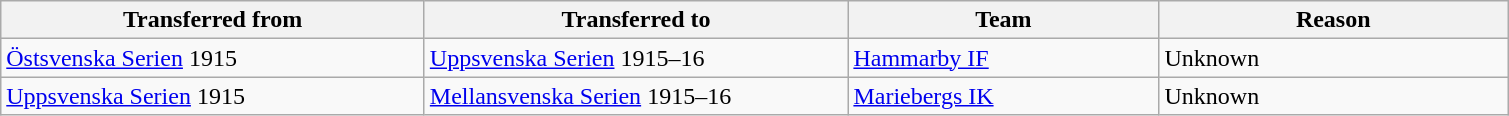<table class="wikitable" style="text-align: left;">
<tr>
<th style="width: 275px;">Transferred from</th>
<th style="width: 275px;">Transferred to</th>
<th style="width: 200px;">Team</th>
<th style="width: 225px;">Reason</th>
</tr>
<tr>
<td><a href='#'>Östsvenska Serien</a> 1915</td>
<td><a href='#'>Uppsvenska Serien</a> 1915–16</td>
<td><a href='#'>Hammarby IF</a></td>
<td>Unknown</td>
</tr>
<tr>
<td><a href='#'>Uppsvenska Serien</a> 1915</td>
<td><a href='#'>Mellansvenska Serien</a> 1915–16</td>
<td><a href='#'>Mariebergs IK</a></td>
<td>Unknown</td>
</tr>
</table>
